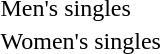<table>
<tr>
<td>Men's singles<br></td>
<td></td>
<td></td>
<td></td>
</tr>
<tr>
<td>Women's singles<br></td>
<td></td>
<td></td>
<td></td>
</tr>
</table>
